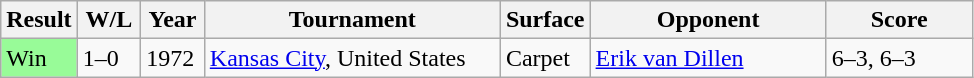<table class="sortable wikitable">
<tr>
<th style="width:40px">Result</th>
<th style="width:35px" class="unsortable">W/L</th>
<th style="width:35px">Year</th>
<th style="width:190px">Tournament</th>
<th style="width:50px">Surface</th>
<th style="width:150px">Opponent</th>
<th style="width:90px" class="unsortable">Score</th>
</tr>
<tr>
<td style="background:#98fb98;">Win</td>
<td>1–0</td>
<td>1972</td>
<td><a href='#'>Kansas City</a>, United States</td>
<td>Carpet</td>
<td> <a href='#'>Erik van Dillen</a></td>
<td>6–3, 6–3</td>
</tr>
</table>
